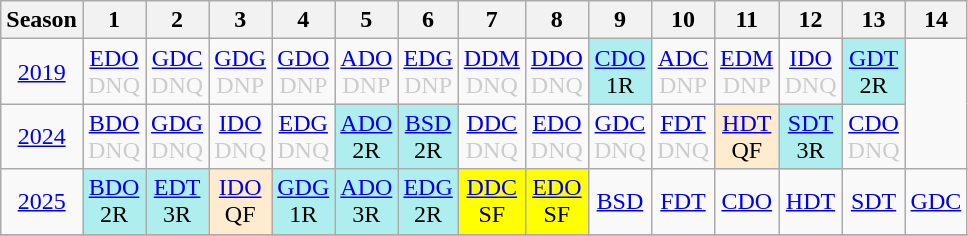<table class="wikitable" style="width:50%; margin:0">
<tr>
<th>Season</th>
<th>1</th>
<th>2</th>
<th>3</th>
<th>4</th>
<th>5</th>
<th>6</th>
<th>7</th>
<th>8</th>
<th>9</th>
<th>10</th>
<th>11</th>
<th>12</th>
<th>13</th>
<th>14</th>
</tr>
<tr>
<td style="text-align:center;"background:#efefef;"><a href='#'>2019</a></td>
<td style="text-align:center; color:#ccc;"><a href='#'>EDO</a><br>DNQ</td>
<td style="text-align:center; color:#ccc;"><a href='#'>GDC</a><br>DNQ</td>
<td style="text-align:center; color:#ccc;"><a href='#'>GDG</a><br>DNP</td>
<td style="text-align:center; color:#ccc;"><a href='#'>GDO</a><br>DNP</td>
<td style="text-align:center; color:#ccc;"><a href='#'>ADO</a><br>DNP</td>
<td style="text-align:center; color:#ccc;"><a href='#'>EDG</a><br>DNP</td>
<td style="text-align:center; color:#ccc;"><a href='#'>DDM</a><br>DNQ</td>
<td style="text-align:center; color:#ccc;"><a href='#'>DDO</a><br>DNQ</td>
<td style="text-align:center; background:#afeeee;"><a href='#'>CDO</a><br>1R</td>
<td style="text-align:center; color:#ccc;"><a href='#'>ADC</a><br>DNP</td>
<td style="text-align:center; color:#ccc;"><a href='#'>EDM</a><br>DNP</td>
<td style="text-align:center; color:#ccc;"><a href='#'>IDO</a><br>DNQ</td>
<td style="text-align:center; background:#afeeee;"><a href='#'>GDT</a><br>2R</td>
</tr>
<tr>
<td style="text-align:center;"background:#efefef;"><a href='#'>2024</a></td>
<td style="text-align:center; color:#ccc;"><a href='#'>BDO</a><br>DNQ</td>
<td style="text-align:center; color:#ccc;"><a href='#'>GDG</a><br>DNQ</td>
<td style="text-align:center; color:#ccc;"><a href='#'>IDO</a><br>DNQ</td>
<td style="text-align:center; color:#ccc;"><a href='#'>EDG</a><br>DNQ</td>
<td style="text-align:center; background:#afeeee;"><a href='#'>ADO</a><br>2R</td>
<td style="text-align:center; background:#afeeee;"><a href='#'>BSD</a><br>2R</td>
<td style="text-align:center; color:#ccc;"><a href='#'>DDC</a><br>DNQ</td>
<td style="text-align:center; color:#ccc;"><a href='#'>EDO</a><br>DNQ</td>
<td style="text-align:center; color:#ccc;"><a href='#'>GDC</a><br>DNQ</td>
<td style="text-align:center; color:#ccc;"><a href='#'>FDT</a><br>DNQ</td>
<td style="text-align:center; background:#ffebcd;"><a href='#'>HDT</a><br>QF</td>
<td style="text-align:center; background:#afeeee;"><a href='#'>SDT</a><br>3R</td>
<td style="text-align:center; color:#ccc;"><a href='#'>CDO</a><br>DNQ</td>
</tr>
<tr>
<td style="text-align:center;"background:#efefef;"><a href='#'>2025</a></td>
<td style="text-align:center; background:#afeeee;"><a href='#'>BDO</a><br>2R</td>
<td style="text-align:center; background:#afeeee;"><a href='#'>EDT</a><br>3R</td>
<td style="text-align:center; background:#ffebcd;"><a href='#'>IDO</a><br>QF</td>
<td style="text-align:center; background:#afeeee;"><a href='#'>GDG</a><br>1R</td>
<td style="text-align:center; background:#afeeee;"><a href='#'>ADO</a><br>3R</td>
<td style="text-align:center; background:#afeeee;"><a href='#'>EDG</a><br>2R</td>
<td style="text-align:center; background:yellow;"><a href='#'>DDC</a><br>SF</td>
<td style="text-align:center; background:yellow;"><a href='#'>EDO</a><br>SF</td>
<td style="text-align:center; color:#ccc;"><a href='#'>BSD</a><br></td>
<td style="text-align:center; color:#ccc;"><a href='#'>FDT</a><br></td>
<td style="text-align:center; color:#ccc;"><a href='#'>CDO</a><br></td>
<td style="text-align:center; color:#ccc;"><a href='#'>HDT</a><br></td>
<td style="text-align:center; color:#ccc;"><a href='#'>SDT</a><br></td>
<td style="text-align:center; color:#ccc;"><a href='#'>GDC</a><br></td>
</tr>
<tr>
</tr>
</table>
